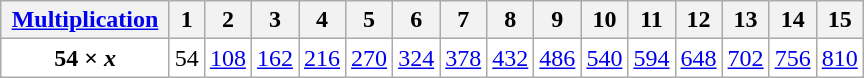<table class="wikitable" style="text-align: center; background: white">
<tr>
<th style="width:105px;"><a href='#'>Multiplication</a></th>
<th>1</th>
<th>2</th>
<th>3</th>
<th>4</th>
<th>5</th>
<th>6</th>
<th>7</th>
<th>8</th>
<th>9</th>
<th>10</th>
<th>11</th>
<th>12</th>
<th>13</th>
<th>14</th>
<th>15</th>
</tr>
<tr>
<td><strong>54 × <em>x<strong><em></td>
<td></strong>54<strong></td>
<td><a href='#'>108</a></td>
<td><a href='#'>162</a></td>
<td><a href='#'>216</a></td>
<td><a href='#'>270</a></td>
<td><a href='#'>324</a></td>
<td><a href='#'>378</a></td>
<td><a href='#'>432</a></td>
<td><a href='#'>486</a></td>
<td><a href='#'>540</a></td>
<td><a href='#'>594</a></td>
<td><a href='#'>648</a></td>
<td><a href='#'>702</a></td>
<td><a href='#'>756</a></td>
<td><a href='#'>810</a></td>
</tr>
</table>
